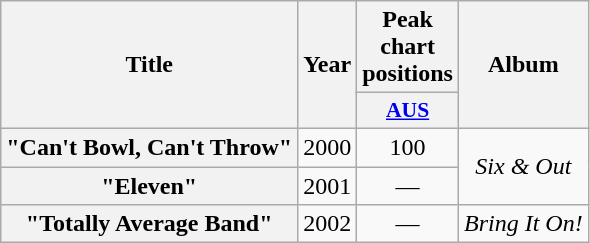<table class="wikitable plainrowheaders" style="text-align:center">
<tr>
<th scope="col" rowspan="2">Title</th>
<th scope="col" rowspan="2">Year</th>
<th scope="col" colspan="1">Peak chart positions</th>
<th scope="col" rowspan="2">Album</th>
</tr>
<tr>
<th scope="col" style="width:3em;font-size:90%;"><a href='#'>AUS</a><br></th>
</tr>
<tr>
<th scope="row">"Can't Bowl, Can't Throw"</th>
<td>2000</td>
<td>100</td>
<td rowspan="2"><em>Six & Out</em></td>
</tr>
<tr>
<th scope="row">"Eleven"<br></th>
<td>2001</td>
<td>—</td>
</tr>
<tr>
<th scope="row">"Totally Average Band"<br></th>
<td>2002</td>
<td>—</td>
<td><em>Bring It On!</em></td>
</tr>
</table>
